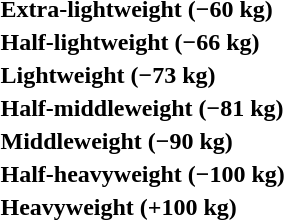<table>
<tr>
<th rowspan=2 style="text-align:left;">Extra-lightweight (−60 kg)</th>
<td rowspan=2></td>
<td rowspan=2></td>
<td></td>
</tr>
<tr>
<td></td>
</tr>
<tr>
<th rowspan=2 style="text-align:left;">Half-lightweight (−66 kg)</th>
<td rowspan=2></td>
<td rowspan=2></td>
<td></td>
</tr>
<tr>
<td></td>
</tr>
<tr>
<th rowspan=2 style="text-align:left;">Lightweight (−73 kg)</th>
<td rowspan=2></td>
<td rowspan=2></td>
<td></td>
</tr>
<tr>
<td></td>
</tr>
<tr>
<th rowspan=2 style="text-align:left;">Half-middleweight (−81 kg)</th>
<td rowspan=2></td>
<td rowspan=2></td>
<td></td>
</tr>
<tr>
<td></td>
</tr>
<tr>
<th rowspan=2 style="text-align:left;">Middleweight (−90 kg)</th>
<td rowspan=2></td>
<td rowspan=2></td>
<td></td>
</tr>
<tr>
<td></td>
</tr>
<tr>
<th rowspan=2 style="text-align:left;">Half-heavyweight (−100 kg)</th>
<td rowspan=2></td>
<td rowspan=2></td>
<td></td>
</tr>
<tr>
<td></td>
</tr>
<tr>
<th rowspan=2 style="text-align:left;">Heavyweight (+100 kg)</th>
<td rowspan=2></td>
<td rowspan=2></td>
<td></td>
</tr>
<tr>
<td></td>
</tr>
</table>
